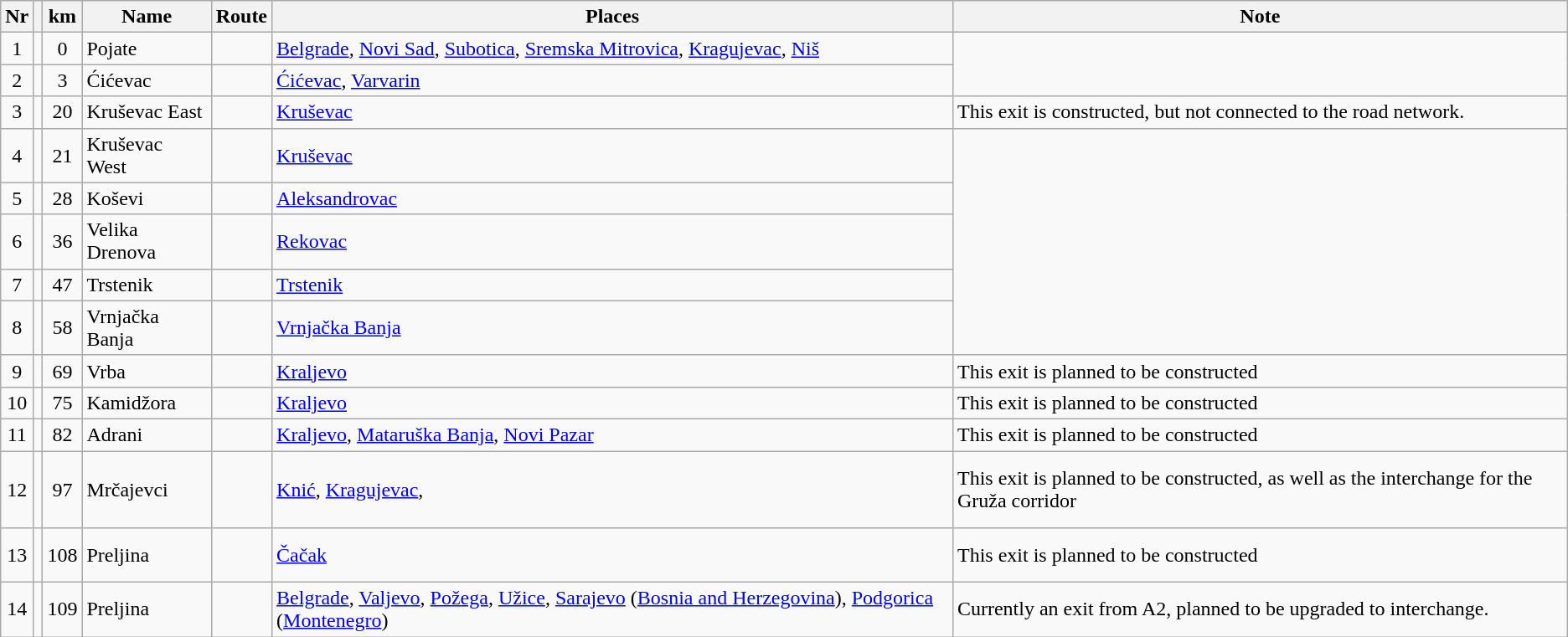<table class="wikitable sortable">
<tr>
<th>Nr</th>
<th></th>
<th>km</th>
<th>Name</th>
<th>Route</th>
<th>Places</th>
<th>Note</th>
</tr>
<tr>
<td align="center">1</td>
<td></td>
<td align="center">0</td>
<td align="left">Pojate</td>
<td align="center"></td>
<td align="left"><a href='#'>Belgrade</a><em>,</em> <a href='#'>Novi Sad</a>, <a href='#'>Subotica</a>, <a href='#'>Sremska Mitrovica</a>, <a href='#'>Kragujevac</a>, <a href='#'>Niš</a></td>
</tr>
<tr>
<td align="center">2</td>
<td></td>
<td align="center">3</td>
<td align="left">Ćićevac</td>
<td align="center"></td>
<td align="left"><a href='#'>Ćićevac</a>, <a href='#'>Varvarin</a></td>
</tr>
<tr>
<td align="center">3</td>
<td></td>
<td align="center">20</td>
<td align="left">Kruševac East</td>
<td align="center"></td>
<td align="left"><a href='#'>Kruševac</a></td>
<td>This exit is constructed, but not connected to the road network.</td>
</tr>
<tr>
<td align="center">4</td>
<td></td>
<td align="center">21</td>
<td align="left">Kruševac West</td>
<td align="center"></td>
<td align="left"><a href='#'>Kruševac</a></td>
</tr>
<tr>
<td align="center">5</td>
<td></td>
<td align="center">28</td>
<td>Koševi</td>
<td></td>
<td><a href='#'>Aleksandrovac</a></td>
</tr>
<tr>
<td align="center">6</td>
<td></td>
<td align="center">36</td>
<td align="left">Velika Drenova</td>
<td align="center"></td>
<td align="left"><a href='#'>Rekovac</a></td>
</tr>
<tr>
<td align="center">7</td>
<td></td>
<td align="center">47</td>
<td align="left">Trstenik</td>
<td align="center"></td>
<td align="left"><a href='#'>Trstenik</a></td>
</tr>
<tr>
<td align="center">8</td>
<td></td>
<td align="center">58</td>
<td align="left">Vrnjačka Banja</td>
<td align="center"></td>
<td align="left"><a href='#'>Vrnjačka Banja</a></td>
</tr>
<tr>
<td align="center">9</td>
<td></td>
<td align="center">69</td>
<td align="left">Vrba</td>
<td align="center"><br></td>
<td align="left"><a href='#'>Kraljevo</a></td>
<td>This exit is planned to be constructed</td>
</tr>
<tr>
<td align="center">10</td>
<td></td>
<td align="center">75</td>
<td align="left">Kamidžora</td>
<td align="center"></td>
<td align="left"><a href='#'>Kraljevo</a></td>
<td>This exit is planned to be constructed</td>
</tr>
<tr>
<td align="center">11</td>
<td></td>
<td align="center">82</td>
<td align="left">Adrani</td>
<td align="center"><br></td>
<td align="left"><a href='#'>Kraljevo</a>, <a href='#'>Mataruška Banja</a>, <a href='#'>Novi Pazar</a></td>
<td>This exit is planned to be constructed</td>
</tr>
<tr>
<td align="center">12</td>
<td></td>
<td align="center">97</td>
<td align="left">Mrčajevci</td>
<td align="center"><br><br><br></td>
<td align="left"><a href='#'>Knić</a>, <a href='#'>Kragujevac</a>, </td>
<td>This exit is planned to be constructed, as well as the interchange for the Gruža corridor</td>
</tr>
<tr>
<td align="center">13</td>
<td></td>
<td align="center">108</td>
<td align="left">Preljina</td>
<td align="center"><br><br></td>
<td align="left"><a href='#'>Čačak</a></td>
<td>This exit is planned to be constructed</td>
</tr>
<tr>
<td align="center">14</td>
<td></td>
<td align="center">109</td>
<td align="left">Preljina</td>
<td align="center"></td>
<td align="left"><a href='#'>Belgrade</a>, <a href='#'>Valjevo</a>, <a href='#'>Požega</a>, <a href='#'>Užice</a>, <a href='#'>Sarajevo</a> (<a href='#'>Bosnia and Herzegovina</a>), <a href='#'>Podgorica</a> (<a href='#'>Montenegro</a>)</td>
<td>Currently an exit from A2, planned to be upgraded to interchange.</td>
</tr>
</table>
